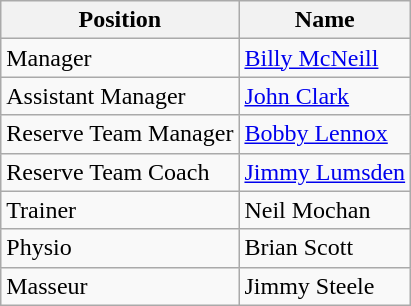<table class="wikitable">
<tr>
<th>Position</th>
<th>Name</th>
</tr>
<tr>
<td>Manager</td>
<td><a href='#'>Billy McNeill</a></td>
</tr>
<tr>
<td>Assistant Manager</td>
<td><a href='#'>John Clark</a></td>
</tr>
<tr>
<td>Reserve Team Manager</td>
<td><a href='#'>Bobby Lennox</a></td>
</tr>
<tr>
<td>Reserve Team Coach</td>
<td><a href='#'>Jimmy Lumsden</a></td>
</tr>
<tr>
<td>Trainer</td>
<td>Neil Mochan</td>
</tr>
<tr>
<td>Physio</td>
<td>Brian Scott</td>
</tr>
<tr>
<td>Masseur</td>
<td>Jimmy Steele</td>
</tr>
</table>
